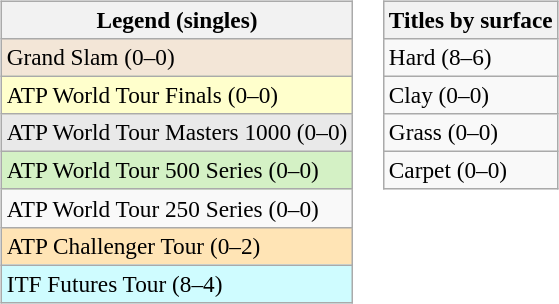<table>
<tr valign=top>
<td><br><table class=wikitable style=font-size:97%>
<tr>
<th>Legend (singles)</th>
</tr>
<tr style="background:#f3e6d7;">
<td>Grand Slam (0–0)</td>
</tr>
<tr style="background:#ffc;">
<td>ATP World Tour Finals (0–0)</td>
</tr>
<tr style="background:#e9e9e9;">
<td>ATP World Tour Masters 1000 (0–0)</td>
</tr>
<tr style="background:#d4f1c5;">
<td>ATP World Tour 500 Series (0–0)</td>
</tr>
<tr>
<td>ATP World Tour 250 Series (0–0)</td>
</tr>
<tr style="background:moccasin;">
<td>ATP Challenger Tour (0–2)</td>
</tr>
<tr style="background:#cffcff;">
<td>ITF Futures Tour (8–4)</td>
</tr>
</table>
</td>
<td><br><table class=wikitable style=font-size:97%>
<tr>
<th>Titles by surface</th>
</tr>
<tr>
<td>Hard (8–6)</td>
</tr>
<tr>
<td>Clay (0–0)</td>
</tr>
<tr>
<td>Grass (0–0)</td>
</tr>
<tr>
<td>Carpet (0–0)</td>
</tr>
</table>
</td>
</tr>
</table>
